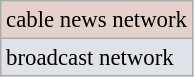<table class="wikitable" style="font-size:95%;">
<tr style="background:#e5d1cb;">
<td>cable news network</td>
</tr>
<tr style="background:#dfe2e9;">
<td>broadcast network</td>
</tr>
</table>
